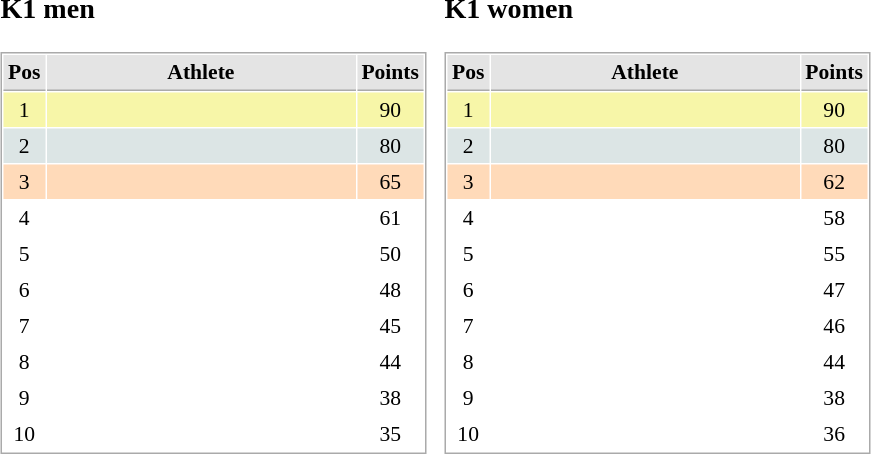<table border="0" cellspacing="10">
<tr>
<td><br><h3>K1 men</h3><table cellspacing="1" cellpadding="3" style="border:1px solid #AAAAAA;font-size:90%">
<tr bgcolor="#E4E4E4">
<th style="border-bottom:1px solid #AAAAAA" width=10>Pos</th>
<th style="border-bottom:1px solid #AAAAAA" width=200>Athlete</th>
<th style="border-bottom:1px solid #AAAAAA" width=20>Points</th>
</tr>
<tr align="center"  bgcolor="#F7F6A8">
<td>1</td>
<td align="left"></td>
<td>90</td>
</tr>
<tr align="center"  bgcolor="#DCE5E5">
<td>2</td>
<td align="left"></td>
<td>80</td>
</tr>
<tr align="center" bgcolor="#FFDAB9">
<td>3</td>
<td align="left"></td>
<td>65</td>
</tr>
<tr align="center">
<td>4</td>
<td align="left"></td>
<td>61</td>
</tr>
<tr align="center">
<td>5</td>
<td align="left"></td>
<td>50</td>
</tr>
<tr align="center">
<td>6</td>
<td align="left"></td>
<td>48</td>
</tr>
<tr align="center">
<td>7</td>
<td align="left"></td>
<td>45</td>
</tr>
<tr align="center">
<td>8</td>
<td align="left"></td>
<td>44</td>
</tr>
<tr align="center">
<td>9</td>
<td align="left"></td>
<td>38</td>
</tr>
<tr align="center">
<td>10</td>
<td align="left"></td>
<td>35</td>
</tr>
</table>
</td>
<td><br><h3>K1 women</h3><table cellspacing="1" cellpadding="3" style="border:1px solid #AAAAAA;font-size:90%">
<tr bgcolor="#E4E4E4">
<th style="border-bottom:1px solid #AAAAAA" width=10>Pos</th>
<th style="border-bottom:1px solid #AAAAAA" width=200>Athlete</th>
<th style="border-bottom:1px solid #AAAAAA" width=20>Points</th>
</tr>
<tr align="center"  bgcolor="#F7F6A8">
<td>1</td>
<td align="left"></td>
<td>90</td>
</tr>
<tr align="center"  bgcolor="#DCE5E5">
<td>2</td>
<td align="left"></td>
<td>80</td>
</tr>
<tr align="center" bgcolor="#FFDAB9">
<td>3</td>
<td align="left"></td>
<td>62</td>
</tr>
<tr align="center">
<td>4</td>
<td align="left"></td>
<td>58</td>
</tr>
<tr align="center">
<td>5</td>
<td align="left"></td>
<td>55</td>
</tr>
<tr align="center">
<td>6</td>
<td align="left"></td>
<td>47</td>
</tr>
<tr align="center">
<td>7</td>
<td align="left"></td>
<td>46</td>
</tr>
<tr align="center">
<td>8</td>
<td align="left"></td>
<td>44</td>
</tr>
<tr align="center">
<td>9</td>
<td align="left"></td>
<td>38</td>
</tr>
<tr align="center">
<td>10</td>
<td align="left"></td>
<td>36</td>
</tr>
</table>
</td>
</tr>
</table>
